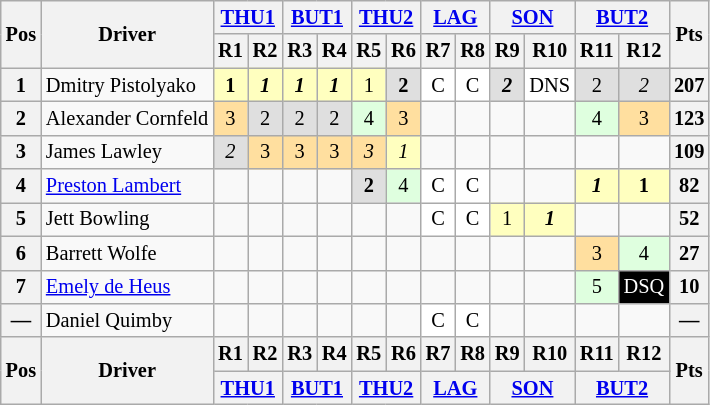<table class="wikitable" style="font-size:85%; text-align:center">
<tr>
<th rowspan=2 valign=middle>Pos</th>
<th rowspan=2 valign=middle>Driver</th>
<th colspan=2><a href='#'>THU1</a></th>
<th colspan=2><a href='#'>BUT1</a></th>
<th colspan=2><a href='#'>THU2</a></th>
<th colspan=2><a href='#'>LAG</a></th>
<th colspan=2><a href='#'>SON</a></th>
<th colspan=2><a href='#'>BUT2</a></th>
<th rowspan=2 valign=middle>Pts</th>
</tr>
<tr>
<th>R1</th>
<th>R2</th>
<th>R3</th>
<th>R4</th>
<th>R5</th>
<th>R6</th>
<th>R7</th>
<th>R8</th>
<th>R9</th>
<th>R10</th>
<th>R11</th>
<th>R12</th>
</tr>
<tr>
<th>1</th>
<td align=left> Dmitry Pistolyako</td>
<td style="background:#ffffbf;"><strong>1</strong></td>
<td style="background:#ffffbf;"><strong><em>1</em></strong></td>
<td style="background:#ffffbf;"><strong><em>1</em></strong></td>
<td style="background:#ffffbf;"><strong><em>1</em></strong></td>
<td style="background:#ffffbf;">1</td>
<td style="background:#dfdfdf;"><strong>2</strong></td>
<td style="background:#ffffff;">C</td>
<td style="background:#ffffff;">C</td>
<td style="background:#dfdfdf;"><strong><em>2</em></strong></td>
<td style="background:#ffffff;">DNS</td>
<td style="background:#dfdfdf;">2</td>
<td style="background:#dfdfdf;"><em>2</em></td>
<th>207</th>
</tr>
<tr>
<th>2</th>
<td align=left> Alexander Cornfeld</td>
<td style="background:#ffdf9f;">3</td>
<td style="background:#dfdfdf;">2</td>
<td style="background:#dfdfdf;">2</td>
<td style="background:#dfdfdf;">2</td>
<td style="background:#dfffdf;">4</td>
<td style="background:#ffdf9f;">3</td>
<td></td>
<td></td>
<td></td>
<td></td>
<td style="background:#dfffdf;">4</td>
<td style="background:#ffdf9f;">3</td>
<th>123</th>
</tr>
<tr>
<th>3</th>
<td align=left> James Lawley</td>
<td style="background:#dfdfdf;"><em>2</em></td>
<td style="background:#ffdf9f;">3</td>
<td style="background:#ffdf9f;">3</td>
<td style="background:#ffdf9f;">3</td>
<td style="background:#ffdf9f;"><em>3</em></td>
<td style="background:#ffffbf;"><em>1</em></td>
<td></td>
<td></td>
<td></td>
<td></td>
<td></td>
<td></td>
<th>109</th>
</tr>
<tr>
<th>4</th>
<td align=left> <a href='#'>Preston Lambert</a></td>
<td></td>
<td></td>
<td></td>
<td></td>
<td style="background:#dfdfdf;"><strong>2</strong></td>
<td style="background:#dfffdf;">4</td>
<td style="background:#ffffff;">C</td>
<td style="background:#ffffff;">C</td>
<td></td>
<td></td>
<td style="background:#ffffbf;"><strong><em>1</em></strong></td>
<td style="background:#ffffbf;"><strong>1</strong></td>
<th>82</th>
</tr>
<tr>
<th>5</th>
<td align=left> Jett Bowling</td>
<td></td>
<td></td>
<td></td>
<td></td>
<td></td>
<td></td>
<td style="background:#ffffff;">C</td>
<td style="background:#ffffff;">C</td>
<td style="background:#ffffbf;">1</td>
<td style="background:#ffffbf;"><strong><em>1</em></strong></td>
<td></td>
<td></td>
<th>52</th>
</tr>
<tr>
<th>6</th>
<td align=left> Barrett Wolfe</td>
<td></td>
<td></td>
<td></td>
<td></td>
<td></td>
<td></td>
<td></td>
<td></td>
<td></td>
<td></td>
<td style="background:#ffdf9f;">3</td>
<td style="background:#dfffdf;">4</td>
<th>27</th>
</tr>
<tr>
<th>7</th>
<td align=left> <a href='#'>Emely de Heus</a></td>
<td></td>
<td></td>
<td></td>
<td></td>
<td></td>
<td></td>
<td></td>
<td></td>
<td></td>
<td></td>
<td style="background:#dfffdf;">5</td>
<td style="background:#000000;color:white">DSQ</td>
<th>10</th>
</tr>
<tr>
<th>—</th>
<td align=left> Daniel Quimby</td>
<td></td>
<td></td>
<td></td>
<td></td>
<td></td>
<td></td>
<td style="background:#ffffff;">C</td>
<td style="background:#ffffff;">C</td>
<td></td>
<td></td>
<td></td>
<td></td>
<th>—</th>
</tr>
<tr>
<th rowspan=2>Pos</th>
<th rowspan=2>Driver</th>
<th>R1</th>
<th>R2</th>
<th>R3</th>
<th>R4</th>
<th>R5</th>
<th>R6</th>
<th>R7</th>
<th>R8</th>
<th>R9</th>
<th>R10</th>
<th>R11</th>
<th>R12</th>
<th rowspan=2>Pts</th>
</tr>
<tr valign="top">
<th colspan=2><a href='#'>THU1</a></th>
<th colspan=2><a href='#'>BUT1</a></th>
<th colspan=2><a href='#'>THU2</a></th>
<th colspan=2><a href='#'>LAG</a></th>
<th colspan=2><a href='#'>SON</a></th>
<th colspan=2><a href='#'>BUT2</a></th>
</tr>
</table>
